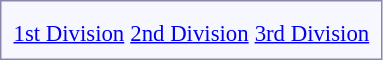<table style="border:1px solid #8888aa; background-color:#f7f8ff; padding:5px; font-size:95%; float: left; margin: 0px 12px 12px 0px;">
<tr>
<td align="center"></td>
<td></td>
<td></td>
</tr>
<tr>
<td align="center"><a href='#'>1st Division</a></td>
<td align="center"><a href='#'>2nd Division</a></td>
<td align="center"><a href='#'>3rd Division</a></td>
</tr>
</table>
